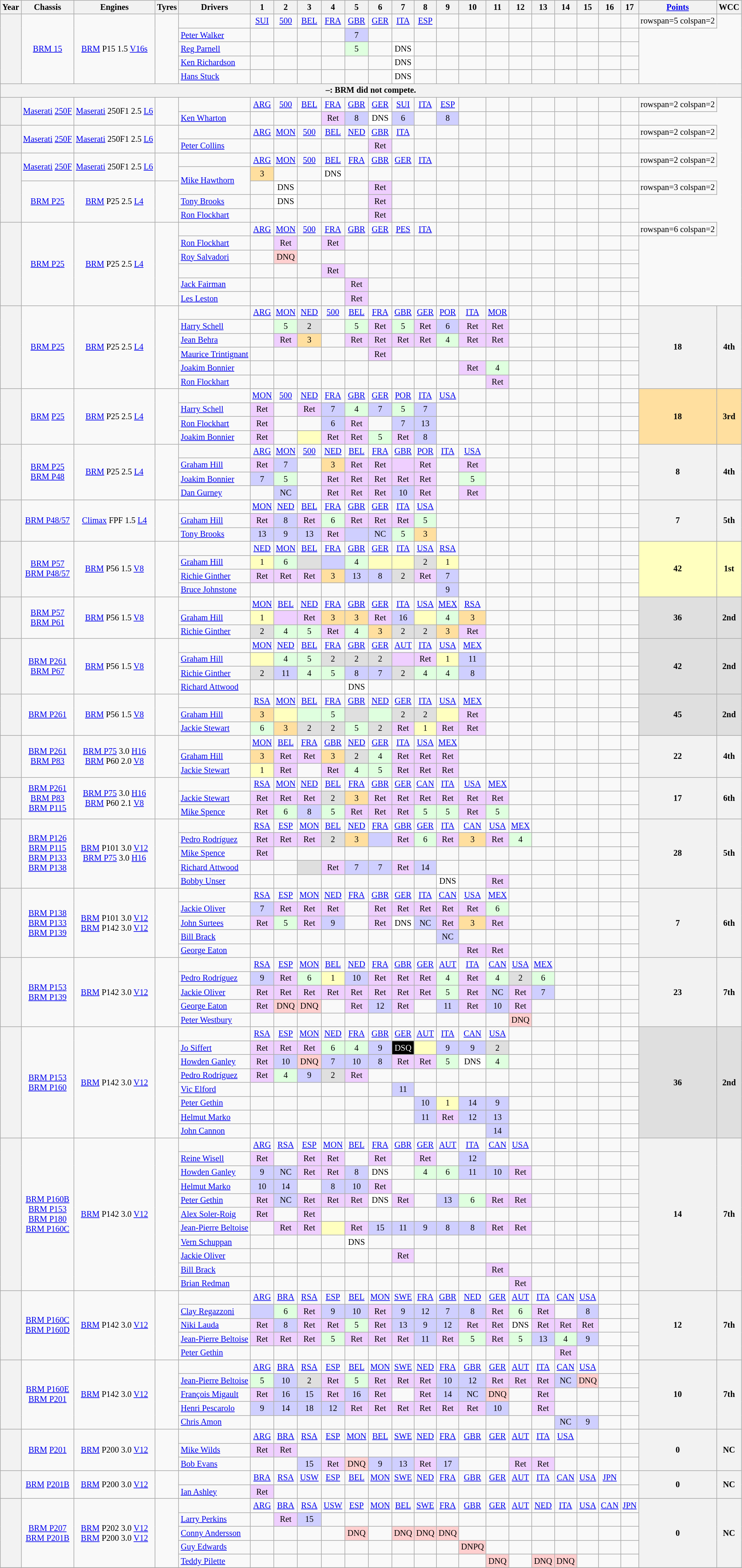<table class="wikitable" style="text-align:center; font-size:85%">
<tr>
<th>Year</th>
<th>Chassis</th>
<th>Engines</th>
<th>Tyres</th>
<th>Drivers</th>
<th>1</th>
<th>2</th>
<th>3</th>
<th>4</th>
<th>5</th>
<th>6</th>
<th>7</th>
<th>8</th>
<th>9</th>
<th>10</th>
<th>11</th>
<th>12</th>
<th>13</th>
<th>14</th>
<th>15</th>
<th>16</th>
<th>17</th>
<th><a href='#'>Points</a></th>
<th>WCC</th>
</tr>
<tr>
<th rowspan=5></th>
<td rowspan=5><a href='#'>BRM 15</a></td>
<td rowspan=5><a href='#'>BRM</a> P15 1.5 <a href='#'>V16</a><a href='#'>s</a></td>
<td rowspan=5></td>
<td></td>
<td><a href='#'>SUI</a></td>
<td><a href='#'>500</a></td>
<td><a href='#'>BEL</a></td>
<td><a href='#'>FRA</a></td>
<td><a href='#'>GBR</a></td>
<td><a href='#'>GER</a></td>
<td><a href='#'>ITA</a></td>
<td><a href='#'>ESP</a></td>
<td></td>
<td></td>
<td></td>
<td></td>
<td></td>
<td></td>
<td></td>
<td></td>
<td></td>
<td>rowspan=5 colspan=2 </td>
</tr>
<tr>
<td align="left"> <a href='#'>Peter Walker</a></td>
<td></td>
<td></td>
<td></td>
<td></td>
<td style="background:#CFCFFF;">7</td>
<td></td>
<td></td>
<td></td>
<td></td>
<td></td>
<td></td>
<td></td>
<td></td>
<td></td>
<td></td>
<td></td>
<td></td>
</tr>
<tr>
<td align="left"> <a href='#'>Reg Parnell</a></td>
<td></td>
<td></td>
<td></td>
<td></td>
<td style="background:#DFFFDF;">5</td>
<td></td>
<td style="background:#ffffff;">DNS</td>
<td></td>
<td></td>
<td></td>
<td></td>
<td></td>
<td></td>
<td></td>
<td></td>
<td></td>
<td></td>
</tr>
<tr>
<td align="left"> <a href='#'>Ken Richardson</a></td>
<td></td>
<td></td>
<td></td>
<td></td>
<td></td>
<td></td>
<td style="background:#ffffff;">DNS</td>
<td></td>
<td></td>
<td></td>
<td></td>
<td></td>
<td></td>
<td></td>
<td></td>
<td></td>
<td></td>
</tr>
<tr>
<td align="left"> <a href='#'>Hans Stuck</a></td>
<td></td>
<td></td>
<td></td>
<td></td>
<td></td>
<td></td>
<td style="background:#ffffff;">DNS</td>
<td></td>
<td></td>
<td></td>
<td></td>
<td></td>
<td></td>
<td></td>
<td></td>
<td></td>
<td></td>
</tr>
<tr>
<th colspan="24">–: BRM did not compete.</th>
</tr>
<tr>
<th rowspan=2></th>
<td rowspan=2><a href='#'>Maserati</a> <a href='#'>250F</a></td>
<td rowspan=2><a href='#'>Maserati</a> 250F1 2.5 <a href='#'>L6</a></td>
<td rowspan=2></td>
<td></td>
<td><a href='#'>ARG</a></td>
<td><a href='#'>500</a></td>
<td><a href='#'>BEL</a></td>
<td><a href='#'>FRA</a></td>
<td><a href='#'>GBR</a></td>
<td><a href='#'>GER</a></td>
<td><a href='#'>SUI</a></td>
<td><a href='#'>ITA</a></td>
<td><a href='#'>ESP</a></td>
<td></td>
<td></td>
<td></td>
<td></td>
<td></td>
<td></td>
<td></td>
<td></td>
<td>rowspan=2 colspan=2 </td>
</tr>
<tr>
<td align="left"> <a href='#'>Ken Wharton</a></td>
<td></td>
<td></td>
<td></td>
<td style="background:#EFCFFF;">Ret</td>
<td style="background:#CFCFFF;">8</td>
<td style="background:#ffffff;">DNS</td>
<td style="background:#CFCFFF;">6</td>
<td></td>
<td style="background:#CFCFFF;">8</td>
<td></td>
<td></td>
<td></td>
<td></td>
<td></td>
<td></td>
<td></td>
<td></td>
</tr>
<tr>
<th rowspan=2></th>
<td rowspan=2><a href='#'>Maserati</a> <a href='#'>250F</a></td>
<td rowspan=2><a href='#'>Maserati</a> 250F1 2.5 <a href='#'>L6</a></td>
<td rowspan=2></td>
<td></td>
<td><a href='#'>ARG</a></td>
<td><a href='#'>MON</a></td>
<td><a href='#'>500</a></td>
<td><a href='#'>BEL</a></td>
<td><a href='#'>NED</a></td>
<td><a href='#'>GBR</a></td>
<td><a href='#'>ITA</a></td>
<td></td>
<td></td>
<td></td>
<td></td>
<td></td>
<td></td>
<td></td>
<td></td>
<td></td>
<td></td>
<td>rowspan=2 colspan=2 </td>
</tr>
<tr>
<td align="left"> <a href='#'>Peter Collins</a></td>
<td></td>
<td></td>
<td></td>
<td></td>
<td></td>
<td style="background:#EFCFFF;">Ret</td>
<td></td>
<td></td>
<td></td>
<td></td>
<td></td>
<td></td>
<td></td>
<td></td>
<td></td>
<td></td>
<td></td>
</tr>
<tr>
<th rowspan=5></th>
<td rowspan=2><a href='#'>Maserati</a> <a href='#'>250F</a></td>
<td rowspan=2><a href='#'>Maserati</a> 250F1 2.5 <a href='#'>L6</a></td>
<td rowspan=2></td>
<td></td>
<td><a href='#'>ARG</a></td>
<td><a href='#'>MON</a></td>
<td><a href='#'>500</a></td>
<td><a href='#'>BEL</a></td>
<td><a href='#'>FRA</a></td>
<td><a href='#'>GBR</a></td>
<td><a href='#'>GER</a></td>
<td><a href='#'>ITA</a></td>
<td></td>
<td></td>
<td></td>
<td></td>
<td></td>
<td></td>
<td></td>
<td></td>
<td></td>
<td>rowspan=2 colspan=2 </td>
</tr>
<tr>
<td rowspan=2 align="left"> <a href='#'>Mike Hawthorn</a></td>
<td style="background:#FFDF9F;">3</td>
<td></td>
<td></td>
<td style="background:#ffffff;">DNS</td>
<td></td>
<td></td>
<td></td>
<td></td>
<td></td>
<td></td>
<td></td>
<td></td>
<td></td>
<td></td>
<td></td>
<td></td>
<td></td>
</tr>
<tr>
<td rowspan=3><a href='#'>BRM P25</a></td>
<td rowspan=3><a href='#'>BRM</a> P25 2.5 <a href='#'>L4</a></td>
<td rowspan=3></td>
<td></td>
<td style="background:#ffffff;">DNS</td>
<td></td>
<td></td>
<td></td>
<td style="background:#EFCFFF;">Ret</td>
<td></td>
<td></td>
<td></td>
<td></td>
<td></td>
<td></td>
<td></td>
<td></td>
<td></td>
<td></td>
<td></td>
<td>rowspan=3 colspan=2 </td>
</tr>
<tr>
<td align="left"> <a href='#'>Tony Brooks</a></td>
<td></td>
<td style="background:#ffffff;">DNS</td>
<td></td>
<td></td>
<td></td>
<td style="background:#EFCFFF;">Ret</td>
<td></td>
<td></td>
<td></td>
<td></td>
<td></td>
<td></td>
<td></td>
<td></td>
<td></td>
<td></td>
<td></td>
</tr>
<tr>
<td align="left"> <a href='#'>Ron Flockhart</a></td>
<td></td>
<td></td>
<td></td>
<td></td>
<td></td>
<td style="background:#EFCFFF;">Ret</td>
<td></td>
<td></td>
<td></td>
<td></td>
<td></td>
<td></td>
<td></td>
<td></td>
<td></td>
<td></td>
<td></td>
</tr>
<tr>
<th rowspan=6></th>
<td rowspan=6><a href='#'>BRM P25</a></td>
<td rowspan=6><a href='#'>BRM</a> P25 2.5 <a href='#'>L4</a></td>
<td rowspan=6></td>
<td></td>
<td><a href='#'>ARG</a></td>
<td><a href='#'>MON</a></td>
<td><a href='#'>500</a></td>
<td><a href='#'>FRA</a></td>
<td><a href='#'>GBR</a></td>
<td><a href='#'>GER</a></td>
<td><a href='#'>PES</a></td>
<td><a href='#'>ITA</a></td>
<td></td>
<td></td>
<td></td>
<td></td>
<td></td>
<td></td>
<td></td>
<td></td>
<td></td>
<td>rowspan=6 colspan=2 </td>
</tr>
<tr>
<td align="left"> <a href='#'>Ron Flockhart</a></td>
<td></td>
<td style="background:#EFCFFF;">Ret</td>
<td></td>
<td style="background:#EFCFFF;">Ret</td>
<td></td>
<td></td>
<td></td>
<td></td>
<td></td>
<td></td>
<td></td>
<td></td>
<td></td>
<td></td>
<td></td>
<td></td>
<td></td>
</tr>
<tr>
<td align="left"> <a href='#'>Roy Salvadori</a></td>
<td></td>
<td style="background:#FFCFCF;">DNQ</td>
<td></td>
<td></td>
<td></td>
<td></td>
<td></td>
<td></td>
<td></td>
<td></td>
<td></td>
<td></td>
<td></td>
<td></td>
<td></td>
<td></td>
<td></td>
</tr>
<tr>
<td align="left"></td>
<td></td>
<td></td>
<td></td>
<td style="background:#EFCFFF;">Ret</td>
<td></td>
<td></td>
<td></td>
<td></td>
<td></td>
<td></td>
<td></td>
<td></td>
<td></td>
<td></td>
<td></td>
<td></td>
<td></td>
</tr>
<tr>
<td align="left"> <a href='#'>Jack Fairman</a></td>
<td></td>
<td></td>
<td></td>
<td></td>
<td style="background:#EFCFFF;">Ret</td>
<td></td>
<td></td>
<td></td>
<td></td>
<td></td>
<td></td>
<td></td>
<td></td>
<td></td>
<td></td>
<td></td>
<td></td>
</tr>
<tr>
<td align="left"> <a href='#'>Les Leston</a></td>
<td></td>
<td></td>
<td></td>
<td></td>
<td style="background:#EFCFFF;">Ret</td>
<td></td>
<td></td>
<td></td>
<td></td>
<td></td>
<td></td>
<td></td>
<td></td>
<td></td>
<td></td>
<td></td>
<td></td>
</tr>
<tr>
<th rowspan=6></th>
<td rowspan=6><a href='#'>BRM P25</a></td>
<td rowspan=6><a href='#'>BRM</a> P25 2.5 <a href='#'>L4</a></td>
<td rowspan=6></td>
<td></td>
<td><a href='#'>ARG</a></td>
<td><a href='#'>MON</a></td>
<td><a href='#'>NED</a></td>
<td><a href='#'>500</a></td>
<td><a href='#'>BEL</a></td>
<td><a href='#'>FRA</a></td>
<td><a href='#'>GBR</a></td>
<td><a href='#'>GER</a></td>
<td><a href='#'>POR</a></td>
<td><a href='#'>ITA</a></td>
<td><a href='#'>MOR</a></td>
<td></td>
<td></td>
<td></td>
<td></td>
<td></td>
<td></td>
<th rowspan=6>18</th>
<th rowspan=6>4th</th>
</tr>
<tr>
<td align="left"> <a href='#'>Harry Schell</a></td>
<td></td>
<td style="background:#DFFFDF;">5</td>
<td style="background:#DFDFDF;">2</td>
<td></td>
<td style="background:#DFFFDF;">5</td>
<td style="background:#EFCFFF;">Ret</td>
<td style="background:#DFFFDF;">5</td>
<td style="background:#EFCFFF;">Ret</td>
<td style="background:#CFCFFF;">6</td>
<td style="background:#EFCFFF;">Ret</td>
<td style="background:#EFCFFF;">Ret</td>
<td></td>
<td></td>
<td></td>
<td></td>
<td></td>
<td></td>
</tr>
<tr>
<td align="left"> <a href='#'>Jean Behra</a></td>
<td></td>
<td style="background:#EFCFFF;">Ret</td>
<td style="background:#FFDF9F;">3</td>
<td></td>
<td style="background:#EFCFFF;">Ret</td>
<td style="background:#EFCFFF;">Ret</td>
<td style="background:#EFCFFF;">Ret</td>
<td style="background:#EFCFFF;">Ret</td>
<td style="background:#DFFFDF;">4</td>
<td style="background:#EFCFFF;">Ret</td>
<td style="background:#EFCFFF;">Ret</td>
<td></td>
<td></td>
<td></td>
<td></td>
<td></td>
<td></td>
</tr>
<tr>
<td align="left"> <a href='#'>Maurice Trintignant</a></td>
<td></td>
<td></td>
<td></td>
<td></td>
<td></td>
<td style="background:#EFCFFF;">Ret</td>
<td></td>
<td></td>
<td></td>
<td></td>
<td></td>
<td></td>
<td></td>
<td></td>
<td></td>
<td></td>
<td></td>
</tr>
<tr>
<td align="left"> <a href='#'>Joakim Bonnier</a></td>
<td></td>
<td></td>
<td></td>
<td></td>
<td></td>
<td></td>
<td></td>
<td></td>
<td></td>
<td style="background:#EFCFFF;">Ret</td>
<td style="background:#DFFFDF;">4</td>
<td></td>
<td></td>
<td></td>
<td></td>
<td></td>
<td></td>
</tr>
<tr>
<td align="left"> <a href='#'>Ron Flockhart</a></td>
<td></td>
<td></td>
<td></td>
<td></td>
<td></td>
<td></td>
<td></td>
<td></td>
<td></td>
<td></td>
<td style="background:#EFCFFF;">Ret</td>
<td></td>
<td></td>
<td></td>
<td></td>
<td></td>
<td></td>
</tr>
<tr>
<th rowspan=4></th>
<td rowspan=4><a href='#'>BRM</a> <a href='#'>P25</a></td>
<td rowspan=4><a href='#'>BRM</a> P25 2.5 <a href='#'>L4</a></td>
<td rowspan=4></td>
<td></td>
<td><a href='#'>MON</a></td>
<td><a href='#'>500</a></td>
<td><a href='#'>NED</a></td>
<td><a href='#'>FRA</a></td>
<td><a href='#'>GBR</a></td>
<td><a href='#'>GER</a></td>
<td><a href='#'>POR</a></td>
<td><a href='#'>ITA</a></td>
<td><a href='#'>USA</a></td>
<td></td>
<td></td>
<td></td>
<td></td>
<td></td>
<td></td>
<td></td>
<td></td>
<td rowspan=4 style="background:#FFDF9F;"><strong>18</strong></td>
<td rowspan=4 style="background:#FFDF9F;"><strong>3rd</strong></td>
</tr>
<tr>
<td align="left"> <a href='#'>Harry Schell</a></td>
<td style="background:#EFCFFF;">Ret</td>
<td></td>
<td style="background:#EFCFFF;">Ret</td>
<td style="background:#CFCFFF;">7</td>
<td style="background:#DFFFDF;">4</td>
<td style="background:#CFCFFF;">7</td>
<td style="background:#DFFFDF;">5</td>
<td style="background:#CFCFFF;">7</td>
<td></td>
<td></td>
<td></td>
<td></td>
<td></td>
<td></td>
<td></td>
<td></td>
<td></td>
</tr>
<tr>
<td align="left"> <a href='#'>Ron Flockhart</a></td>
<td style="background:#EFCFFF;">Ret</td>
<td></td>
<td></td>
<td style="background:#CFCFFF;">6</td>
<td style="background:#EFCFFF;">Ret</td>
<td></td>
<td style="background:#CFCFFF;">7</td>
<td style="background:#CFCFFF;">13</td>
<td></td>
<td></td>
<td></td>
<td></td>
<td></td>
<td></td>
<td></td>
<td></td>
<td></td>
</tr>
<tr>
<td align="left"> <a href='#'>Joakim Bonnier</a></td>
<td style="background:#EFCFFF;">Ret</td>
<td></td>
<td style="background:#FFFFBF;"></td>
<td style="background:#EFCFFF;">Ret</td>
<td style="background:#EFCFFF;">Ret</td>
<td style="background:#DFFFDF;">5</td>
<td style="background:#EFCFFF;">Ret</td>
<td style="background:#CFCFFF;">8</td>
<td></td>
<td></td>
<td></td>
<td></td>
<td></td>
<td></td>
<td></td>
<td></td>
<td></td>
</tr>
<tr>
<th rowspan=4></th>
<td rowspan=4><a href='#'>BRM P25</a><br><a href='#'>BRM P48</a></td>
<td rowspan=4><a href='#'>BRM</a> P25 2.5 <a href='#'>L4</a></td>
<td rowspan=4></td>
<td></td>
<td><a href='#'>ARG</a></td>
<td><a href='#'>MON</a></td>
<td><a href='#'>500</a></td>
<td><a href='#'>NED</a></td>
<td><a href='#'>BEL</a></td>
<td><a href='#'>FRA</a></td>
<td><a href='#'>GBR</a></td>
<td><a href='#'>POR</a></td>
<td><a href='#'>ITA</a></td>
<td><a href='#'>USA</a></td>
<td></td>
<td></td>
<td></td>
<td></td>
<td></td>
<td></td>
<td></td>
<th rowspan=4>8</th>
<th rowspan=4>4th</th>
</tr>
<tr>
<td align="left"> <a href='#'>Graham Hill</a></td>
<td style="background:#EFCFFF;">Ret</td>
<td style="background:#CFCFFF;">7</td>
<td></td>
<td style="background:#FFDF9F;">3</td>
<td style="background:#EFCFFF;">Ret</td>
<td style="background:#EFCFFF;">Ret</td>
<td style="background:#EFCFFF;"></td>
<td style="background:#EFCFFF;">Ret</td>
<td></td>
<td style="background:#EFCFFF;">Ret</td>
<td></td>
<td></td>
<td></td>
<td></td>
<td></td>
<td></td>
<td></td>
</tr>
<tr>
<td align="left"> <a href='#'>Joakim Bonnier</a></td>
<td style="background:#CFCFFF;">7</td>
<td style="background:#DFFFDF;">5</td>
<td></td>
<td style="background:#EFCFFF;">Ret</td>
<td style="background:#EFCFFF;">Ret</td>
<td style="background:#EFCFFF;">Ret</td>
<td style="background:#EFCFFF;">Ret</td>
<td style="background:#EFCFFF;">Ret</td>
<td></td>
<td style="background:#DFFFDF;">5</td>
<td></td>
<td></td>
<td></td>
<td></td>
<td></td>
<td></td>
<td></td>
</tr>
<tr>
<td align="left"> <a href='#'>Dan Gurney</a></td>
<td></td>
<td style="background:#CFCFFF;">NC</td>
<td></td>
<td style="background:#EFCFFF;">Ret</td>
<td style="background:#EFCFFF;">Ret</td>
<td style="background:#EFCFFF;">Ret</td>
<td style="background:#CFCFFF;">10</td>
<td style="background:#EFCFFF;">Ret</td>
<td></td>
<td style="background:#EFCFFF;">Ret</td>
<td></td>
<td></td>
<td></td>
<td></td>
<td></td>
<td></td>
<td></td>
</tr>
<tr>
<th rowspan=3></th>
<td rowspan=3><a href='#'>BRM P48/57</a></td>
<td rowspan=3><a href='#'>Climax</a> FPF 1.5 <a href='#'>L4</a></td>
<td rowspan=3></td>
<td></td>
<td><a href='#'>MON</a></td>
<td><a href='#'>NED</a></td>
<td><a href='#'>BEL</a></td>
<td><a href='#'>FRA</a></td>
<td><a href='#'>GBR</a></td>
<td><a href='#'>GER</a></td>
<td><a href='#'>ITA</a></td>
<td><a href='#'>USA</a></td>
<td></td>
<td></td>
<td></td>
<td></td>
<td></td>
<td></td>
<td></td>
<td></td>
<td></td>
<th rowspan=3>7</th>
<th rowspan=3>5th</th>
</tr>
<tr>
<td align="left"> <a href='#'>Graham Hill</a></td>
<td style="background:#EFCFFF;">Ret</td>
<td style="background:#CFCFFF;">8</td>
<td style="background:#EFCFFF;">Ret</td>
<td style="background:#DFFFDF;">6</td>
<td style="background:#EFCFFF;">Ret</td>
<td style="background:#EFCFFF;">Ret</td>
<td style="background:#EFCFFF;">Ret</td>
<td style="background:#DFFFDF;">5</td>
<td></td>
<td></td>
<td></td>
<td></td>
<td></td>
<td></td>
<td></td>
<td></td>
<td></td>
</tr>
<tr>
<td align="left"> <a href='#'>Tony Brooks</a></td>
<td style="background:#CFCFFF;">13</td>
<td style="background:#CFCFFF;">9</td>
<td style="background:#CFCFFF;">13</td>
<td style="background:#EFCFFF;">Ret</td>
<td style="background:#CFCFFF;"></td>
<td style="background:#CFCFFF;">NC</td>
<td style="background:#DFFFDF;">5</td>
<td style="background:#FFDF9F;">3</td>
<td></td>
<td></td>
<td></td>
<td></td>
<td></td>
<td></td>
<td></td>
<td></td>
<td></td>
</tr>
<tr>
<th rowspan=4></th>
<td rowspan=4><a href='#'>BRM P57</a><br><a href='#'>BRM P48/57</a></td>
<td rowspan=4><a href='#'>BRM</a> P56 1.5 <a href='#'>V8</a></td>
<td rowspan=4></td>
<td></td>
<td><a href='#'>NED</a></td>
<td><a href='#'>MON</a></td>
<td><a href='#'>BEL</a></td>
<td><a href='#'>FRA</a></td>
<td><a href='#'>GBR</a></td>
<td><a href='#'>GER</a></td>
<td><a href='#'>ITA</a></td>
<td><a href='#'>USA</a></td>
<td><a href='#'>RSA</a></td>
<td></td>
<td></td>
<td></td>
<td></td>
<td></td>
<td></td>
<td></td>
<td></td>
<td rowspan=4 style="background:#FFFFBF;"><strong>42</strong></td>
<td rowspan=4 style="background:#FFFFBF;"><strong>1st</strong></td>
</tr>
<tr>
<td align="left"> <a href='#'>Graham Hill</a></td>
<td style="background:#FFFFBF;">1</td>
<td style="background:#DFFFDF;">6</td>
<td style="background:#DFDFDF;"></td>
<td style="background:#CFCFFF;"></td>
<td style="background:#DFFFDF;">4</td>
<td style="background:#FFFFBF;"></td>
<td style="background:#FFFFBF;"></td>
<td style="background:#DFDFDF;">2</td>
<td style="background:#FFFFBF;">1</td>
<td></td>
<td></td>
<td></td>
<td></td>
<td></td>
<td></td>
<td></td>
<td></td>
</tr>
<tr>
<td align="left"> <a href='#'>Richie Ginther</a></td>
<td style="background:#EFCFFF;">Ret</td>
<td style="background:#EFCFFF;">Ret</td>
<td style="background:#EFCFFF;">Ret</td>
<td style="background:#FFDF9F;">3</td>
<td style="background:#CFCFFF;">13</td>
<td style="background:#CFCFFF;">8</td>
<td style="background:#DFDFDF;">2</td>
<td style="background:#EFCFFF;">Ret</td>
<td style="background:#CFCFFF;">7</td>
<td></td>
<td></td>
<td></td>
<td></td>
<td></td>
<td></td>
<td></td>
<td></td>
</tr>
<tr>
<td align="left"> <a href='#'>Bruce Johnstone</a></td>
<td></td>
<td></td>
<td></td>
<td></td>
<td></td>
<td></td>
<td></td>
<td></td>
<td style="background:#CFCFFF;">9</td>
<td></td>
<td></td>
<td></td>
<td></td>
<td></td>
<td></td>
<td></td>
<td></td>
</tr>
<tr>
<th rowspan=3></th>
<td rowspan=3><a href='#'>BRM P57</a><br><a href='#'>BRM P61</a></td>
<td rowspan=3><a href='#'>BRM</a> P56 1.5 <a href='#'>V8</a></td>
<td rowspan=3></td>
<td></td>
<td><a href='#'>MON</a></td>
<td><a href='#'>BEL</a></td>
<td><a href='#'>NED</a></td>
<td><a href='#'>FRA</a></td>
<td><a href='#'>GBR</a></td>
<td><a href='#'>GER</a></td>
<td><a href='#'>ITA</a></td>
<td><a href='#'>USA</a></td>
<td><a href='#'>MEX</a></td>
<td><a href='#'>RSA</a></td>
<td></td>
<td></td>
<td></td>
<td></td>
<td></td>
<td></td>
<td></td>
<td rowspan=3 style="background:#DFDFDF;"><strong>36</strong></td>
<td rowspan=3 style="background:#DFDFDF;"><strong>2nd</strong></td>
</tr>
<tr>
<td align="left"> <a href='#'>Graham Hill</a></td>
<td style="background:#FFFFBF;">1</td>
<td style="background:#EFCFFF;"></td>
<td style="background:#EFCFFF;">Ret</td>
<td style="background:#FFDF9F;">3</td>
<td style="background:#FFDF9F;">3</td>
<td style="background:#EFCFFF;">Ret</td>
<td style="background:#CFCFFF;">16</td>
<td style="background:#FFFFBF;"></td>
<td style="background:#DFFFDF;">4</td>
<td style="background:#FFDF9F;">3</td>
<td></td>
<td></td>
<td></td>
<td></td>
<td></td>
<td></td>
<td></td>
</tr>
<tr>
<td align="left"> <a href='#'>Richie Ginther</a></td>
<td style="background:#DFDFDF;">2</td>
<td style="background:#DFFFDF;">4</td>
<td style="background:#DFFFDF;">5</td>
<td style="background:#EFCFFF;">Ret</td>
<td style="background:#DFFFDF;">4</td>
<td style="background:#FFDF9F;">3</td>
<td style="background:#DFDFDF;">2</td>
<td style="background:#DFDFDF;">2</td>
<td style="background:#FFDF9F;">3</td>
<td style="background:#EFCFFF;">Ret</td>
<td></td>
<td></td>
<td></td>
<td></td>
<td></td>
<td></td>
<td></td>
</tr>
<tr>
<th rowspan=4></th>
<td rowspan=4><a href='#'>BRM P261</a><br><a href='#'>BRM P67</a></td>
<td rowspan=4><a href='#'>BRM</a> P56 1.5 <a href='#'>V8</a></td>
<td rowspan=4></td>
<td></td>
<td><a href='#'>MON</a></td>
<td><a href='#'>NED</a></td>
<td><a href='#'>BEL</a></td>
<td><a href='#'>FRA</a></td>
<td><a href='#'>GBR</a></td>
<td><a href='#'>GER</a></td>
<td><a href='#'>AUT</a></td>
<td><a href='#'>ITA</a></td>
<td><a href='#'>USA</a></td>
<td><a href='#'>MEX</a></td>
<td></td>
<td></td>
<td></td>
<td></td>
<td></td>
<td></td>
<td></td>
<td rowspan=4 style="background:#DFDFDF;"><strong>42</strong></td>
<td rowspan=4 style="background:#DFDFDF;"><strong>2nd</strong></td>
</tr>
<tr>
<td align="left"> <a href='#'>Graham Hill</a></td>
<td style="background:#FFFFBF;"></td>
<td style="background:#DFFFDF;">4</td>
<td style="background:#DFFFDF;">5</td>
<td style="background:#DFDFDF;">2</td>
<td style="background:#DFDFDF;">2</td>
<td style="background:#DFDFDF;">2</td>
<td style="background:#EFCFFF;"></td>
<td style="background:#EFCFFF;">Ret</td>
<td style="background:#FFFFBF;">1</td>
<td style="background:#CFCFFF;">11</td>
<td></td>
<td></td>
<td></td>
<td></td>
<td></td>
<td></td>
<td></td>
</tr>
<tr>
<td align="left"> <a href='#'>Richie Ginther</a></td>
<td style="background:#DFDFDF;">2</td>
<td style="background:#CFCFFF;">11</td>
<td style="background:#DFFFDF;">4</td>
<td style="background:#DFFFDF;">5</td>
<td style="background:#CFCFFF;">8</td>
<td style="background:#CFCFFF;">7</td>
<td style="background:#DFDFDF;">2</td>
<td style="background:#DFFFDF;">4</td>
<td style="background:#DFFFDF;">4</td>
<td style="background:#CFCFFF;">8</td>
<td></td>
<td></td>
<td></td>
<td></td>
<td></td>
<td></td>
<td></td>
</tr>
<tr>
<td align="left"> <a href='#'>Richard Attwood</a></td>
<td></td>
<td></td>
<td></td>
<td></td>
<td style="background:#FFFFFF;">DNS</td>
<td></td>
<td></td>
<td></td>
<td></td>
<td></td>
<td></td>
<td></td>
<td></td>
<td></td>
<td></td>
<td></td>
<td></td>
</tr>
<tr>
<th rowspan=3></th>
<td rowspan=3><a href='#'>BRM P261</a></td>
<td rowspan=3><a href='#'>BRM</a> P56 1.5 <a href='#'>V8</a></td>
<td rowspan=3></td>
<td></td>
<td><a href='#'>RSA</a></td>
<td><a href='#'>MON</a></td>
<td><a href='#'>BEL</a></td>
<td><a href='#'>FRA</a></td>
<td><a href='#'>GBR</a></td>
<td><a href='#'>NED</a></td>
<td><a href='#'>GER</a></td>
<td><a href='#'>ITA</a></td>
<td><a href='#'>USA</a></td>
<td><a href='#'>MEX</a></td>
<td></td>
<td></td>
<td></td>
<td></td>
<td></td>
<td></td>
<td></td>
<td rowspan=3 style="background:#DFDFDF;"><strong>45</strong></td>
<td rowspan=3 style="background:#DFDFDF;"><strong>2nd</strong></td>
</tr>
<tr>
<td align="left"> <a href='#'>Graham Hill</a></td>
<td style="background:#FFDF9F;">3</td>
<td style="background:#FFFFBF;"></td>
<td style="background:#DFFFDF;"></td>
<td style="background:#DFFFDF;">5</td>
<td style="background:#DFDFDF;"></td>
<td style="background:#DFFFDF;"></td>
<td style="background:#DFDFDF;">2</td>
<td style="background:#DFDFDF;">2</td>
<td style="background:#FFFFBF;"></td>
<td style="background:#EFCFFF;">Ret</td>
<td></td>
<td></td>
<td></td>
<td></td>
<td></td>
<td></td>
<td></td>
</tr>
<tr>
<td align="left"> <a href='#'>Jackie Stewart</a></td>
<td style="background:#DFFFDF;">6</td>
<td style="background:#FFDF9F;">3</td>
<td style="background:#DFDFDF;">2</td>
<td style="background:#DFDFDF;">2</td>
<td style="background:#DFFFDF;">5</td>
<td style="background:#DFDFDF;">2</td>
<td style="background:#EFCFFF;">Ret</td>
<td style="background:#FFFFBF;">1</td>
<td style="background:#EFCFFF;">Ret</td>
<td style="background:#EFCFFF;">Ret</td>
<td></td>
<td></td>
<td></td>
<td></td>
<td></td>
<td></td>
<td></td>
</tr>
<tr>
<th rowspan=3></th>
<td rowspan=3><a href='#'>BRM P261</a><br><a href='#'>BRM P83</a></td>
<td rowspan=3><a href='#'>BRM P75</a> 3.0 <a href='#'>H16</a><br><a href='#'>BRM</a> P60 2.0 <a href='#'>V8</a></td>
<td rowspan=3></td>
<td></td>
<td><a href='#'>MON</a></td>
<td><a href='#'>BEL</a></td>
<td><a href='#'>FRA</a></td>
<td><a href='#'>GBR</a></td>
<td><a href='#'>NED</a></td>
<td><a href='#'>GER</a></td>
<td><a href='#'>ITA</a></td>
<td><a href='#'>USA</a></td>
<td><a href='#'>MEX</a></td>
<td></td>
<td></td>
<td></td>
<td></td>
<td></td>
<td></td>
<td></td>
<td></td>
<th rowspan=3>22</th>
<th rowspan=3>4th</th>
</tr>
<tr>
<td align="left"> <a href='#'>Graham Hill</a></td>
<td style="background:#FFDF9F;">3</td>
<td style="background:#EFCFFF;">Ret</td>
<td style="background:#EFCFFF;">Ret</td>
<td style="background:#FFDF9F;">3</td>
<td style="background:#DFDFDF;">2</td>
<td style="background:#DFFFDF;">4</td>
<td style="background:#EFCFFF;">Ret</td>
<td style="background:#EFCFFF;">Ret</td>
<td style="background:#EFCFFF;">Ret</td>
<td></td>
<td></td>
<td></td>
<td></td>
<td></td>
<td></td>
<td></td>
<td></td>
</tr>
<tr>
<td align="left"> <a href='#'>Jackie Stewart</a></td>
<td style="background:#FFFFBF;">1</td>
<td style="background:#EFCFFF;">Ret</td>
<td></td>
<td style="background:#EFCFFF;">Ret</td>
<td style="background:#DFFFDF;">4</td>
<td style="background:#DFFFDF;">5</td>
<td style="background:#EFCFFF;">Ret</td>
<td style="background:#EFCFFF;">Ret</td>
<td style="background:#EFCFFF;">Ret</td>
<td></td>
<td></td>
<td></td>
<td></td>
<td></td>
<td></td>
<td></td>
<td></td>
</tr>
<tr>
<th rowspan=3></th>
<td rowspan=3><a href='#'>BRM P261</a><br><a href='#'>BRM P83</a><br><a href='#'>BRM P115</a></td>
<td rowspan=3><a href='#'>BRM P75</a> 3.0 <a href='#'>H16</a><br><a href='#'>BRM</a> P60 2.1 <a href='#'>V8</a></td>
<td rowspan=3></td>
<td></td>
<td><a href='#'>RSA</a></td>
<td><a href='#'>MON</a></td>
<td><a href='#'>NED</a></td>
<td><a href='#'>BEL</a></td>
<td><a href='#'>FRA</a></td>
<td><a href='#'>GBR</a></td>
<td><a href='#'>GER</a></td>
<td><a href='#'>CAN</a></td>
<td><a href='#'>ITA</a></td>
<td><a href='#'>USA</a></td>
<td><a href='#'>MEX</a></td>
<td></td>
<td></td>
<td></td>
<td></td>
<td></td>
<td></td>
<th rowspan=3>17</th>
<th rowspan=3>6th</th>
</tr>
<tr>
<td align="left"> <a href='#'>Jackie Stewart</a></td>
<td style="background:#EFCFFF;">Ret</td>
<td style="background:#EFCFFF;">Ret</td>
<td style="background:#EFCFFF;">Ret</td>
<td style="background:#DFDFDF;">2</td>
<td style="background:#FFDF9F;">3</td>
<td style="background:#EFCFFF;">Ret</td>
<td style="background:#EFCFFF;">Ret</td>
<td style="background:#EFCFFF;">Ret</td>
<td style="background:#EFCFFF;">Ret</td>
<td style="background:#EFCFFF;">Ret</td>
<td style="background:#EFCFFF;">Ret</td>
<td></td>
<td></td>
<td></td>
<td></td>
<td></td>
<td></td>
</tr>
<tr>
<td align="left"> <a href='#'>Mike Spence</a></td>
<td style="background:#EFCFFF;">Ret</td>
<td style="background:#DFFFDF;">6</td>
<td style="background:#CFCFFF;">8</td>
<td style="background:#DFFFDF;">5</td>
<td style="background:#EFCFFF;">Ret</td>
<td style="background:#EFCFFF;">Ret</td>
<td style="background:#EFCFFF;">Ret</td>
<td style="background:#DFFFDF;">5</td>
<td style="background:#DFFFDF;">5</td>
<td style="background:#EFCFFF;">Ret</td>
<td style="background:#DFFFDF;">5</td>
<td></td>
<td></td>
<td></td>
<td></td>
<td></td>
<td></td>
</tr>
<tr>
<th rowspan=5></th>
<td rowspan=5><a href='#'>BRM P126</a><br><a href='#'>BRM P115</a><br><a href='#'>BRM P133</a><br><a href='#'>BRM P138</a></td>
<td rowspan=5><a href='#'>BRM</a> P101 3.0 <a href='#'>V12</a><br><a href='#'>BRM P75</a> 3.0 <a href='#'>H16</a></td>
<td rowspan=5></td>
<td></td>
<td><a href='#'>RSA</a></td>
<td><a href='#'>ESP</a></td>
<td><a href='#'>MON</a></td>
<td><a href='#'>BEL</a></td>
<td><a href='#'>NED</a></td>
<td><a href='#'>FRA</a></td>
<td><a href='#'>GBR</a></td>
<td><a href='#'>GER</a></td>
<td><a href='#'>ITA</a></td>
<td><a href='#'>CAN</a></td>
<td><a href='#'>USA</a></td>
<td><a href='#'>MEX</a></td>
<td></td>
<td></td>
<td></td>
<td></td>
<td></td>
<th rowspan=5>28</th>
<th rowspan=5>5th</th>
</tr>
<tr>
<td align="left"> <a href='#'>Pedro Rodríguez</a></td>
<td style="background:#EFCFFF;">Ret</td>
<td style="background:#EFCFFF;">Ret</td>
<td style="background:#EFCFFF;">Ret</td>
<td style="background:#DFDFDF;">2</td>
<td style="background:#FFDF9F;">3</td>
<td style="background:#CFCFFF;"></td>
<td style="background:#EFCFFF;">Ret</td>
<td style="background:#DFFFDF;">6</td>
<td style="background:#EFCFFF;">Ret</td>
<td style="background:#FFDF9F;">3</td>
<td style="background:#EFCFFF;">Ret</td>
<td style="background:#DFFFDF;">4</td>
<td></td>
<td></td>
<td></td>
<td></td>
<td></td>
</tr>
<tr>
<td align="left"> <a href='#'>Mike Spence</a></td>
<td style="background:#EFCFFF;">Ret</td>
<td></td>
<td></td>
<td></td>
<td></td>
<td></td>
<td></td>
<td></td>
<td></td>
<td></td>
<td></td>
<td></td>
<td></td>
<td></td>
<td></td>
<td></td>
<td></td>
</tr>
<tr>
<td align="left"> <a href='#'>Richard Attwood</a></td>
<td></td>
<td></td>
<td style="background:#DFDFDF;"></td>
<td style="background:#EFCFFF;">Ret</td>
<td style="background:#CFCFFF;">7</td>
<td style="background:#CFCFFF;">7</td>
<td style="background:#EFCFFF;">Ret</td>
<td style="background:#CFCFFF;">14</td>
<td></td>
<td></td>
<td></td>
<td></td>
<td></td>
<td></td>
<td></td>
<td></td>
<td></td>
</tr>
<tr>
<td align="left"> <a href='#'>Bobby Unser</a></td>
<td></td>
<td></td>
<td></td>
<td></td>
<td></td>
<td></td>
<td></td>
<td></td>
<td style="background:#ffffff;">DNS</td>
<td></td>
<td style="background:#EFCFFF;">Ret</td>
<td></td>
<td></td>
<td></td>
<td></td>
<td></td>
<td></td>
</tr>
<tr>
<th rowspan=5></th>
<td rowspan=5><a href='#'>BRM P138</a><br><a href='#'>BRM P133</a><br><a href='#'>BRM P139</a></td>
<td rowspan=5><a href='#'>BRM</a> P101 3.0 <a href='#'>V12</a><br><a href='#'>BRM</a> P142 3.0 <a href='#'>V12</a></td>
<td rowspan=5></td>
<td></td>
<td><a href='#'>RSA</a></td>
<td><a href='#'>ESP</a></td>
<td><a href='#'>MON</a></td>
<td><a href='#'>NED</a></td>
<td><a href='#'>FRA</a></td>
<td><a href='#'>GBR</a></td>
<td><a href='#'>GER</a></td>
<td><a href='#'>ITA</a></td>
<td><a href='#'>CAN</a></td>
<td><a href='#'>USA</a></td>
<td><a href='#'>MEX</a></td>
<td></td>
<td></td>
<td></td>
<td></td>
<td></td>
<td></td>
<th rowspan=5>7</th>
<th rowspan=5>6th</th>
</tr>
<tr>
<td align="left"> <a href='#'>Jackie Oliver</a></td>
<td style="background:#CFCFFF;">7</td>
<td style="background:#EFCFFF;">Ret</td>
<td style="background:#EFCFFF;">Ret</td>
<td style="background:#EFCFFF;">Ret</td>
<td></td>
<td style="background:#EFCFFF;">Ret</td>
<td style="background:#EFCFFF;">Ret</td>
<td style="background:#EFCFFF;">Ret</td>
<td style="background:#EFCFFF;">Ret</td>
<td style="background:#EFCFFF;">Ret</td>
<td style="background:#DFFFDF;">6</td>
<td></td>
<td></td>
<td></td>
<td></td>
<td></td>
<td></td>
</tr>
<tr>
<td align="left"> <a href='#'>John Surtees</a></td>
<td style="background:#EFCFFF;">Ret</td>
<td style="background:#DFFFDF;">5</td>
<td style="background:#EFCFFF;">Ret</td>
<td style="background:#CFCFFF;">9</td>
<td></td>
<td style="background:#EFCFFF;">Ret</td>
<td style="background:#ffffff;">DNS</td>
<td style="background:#CFCFFF;">NC</td>
<td style="background:#EFCFFF;">Ret</td>
<td style="background:#FFDF9F;">3</td>
<td style="background:#EFCFFF;">Ret</td>
<td></td>
<td></td>
<td></td>
<td></td>
<td></td>
<td></td>
</tr>
<tr>
<td align="left"> <a href='#'>Bill Brack</a></td>
<td></td>
<td></td>
<td></td>
<td></td>
<td></td>
<td></td>
<td></td>
<td></td>
<td style="background:#CFCFFF;">NC</td>
<td></td>
<td></td>
<td></td>
<td></td>
<td></td>
<td></td>
<td></td>
<td></td>
</tr>
<tr>
<td align="left"> <a href='#'>George Eaton</a></td>
<td></td>
<td></td>
<td></td>
<td></td>
<td></td>
<td></td>
<td></td>
<td></td>
<td></td>
<td style="background:#EFCFFF;">Ret</td>
<td style="background:#EFCFFF;">Ret</td>
<td></td>
<td></td>
<td></td>
<td></td>
<td></td>
<td></td>
</tr>
<tr>
<th rowspan=5></th>
<td rowspan=5><a href='#'>BRM P153</a><br><a href='#'>BRM P139</a></td>
<td rowspan=5><a href='#'>BRM</a> P142 3.0 <a href='#'>V12</a></td>
<td rowspan=5></td>
<td></td>
<td><a href='#'>RSA</a></td>
<td><a href='#'>ESP</a></td>
<td><a href='#'>MON</a></td>
<td><a href='#'>BEL</a></td>
<td><a href='#'>NED</a></td>
<td><a href='#'>FRA</a></td>
<td><a href='#'>GBR</a></td>
<td><a href='#'>GER</a></td>
<td><a href='#'>AUT</a></td>
<td><a href='#'>ITA</a></td>
<td><a href='#'>CAN</a></td>
<td><a href='#'>USA</a></td>
<td><a href='#'>MEX</a></td>
<td></td>
<td></td>
<td></td>
<td></td>
<th rowspan=5>23</th>
<th rowspan=5>7th</th>
</tr>
<tr>
<td align="left"> <a href='#'>Pedro Rodríguez</a></td>
<td style="background:#CFCFFF;">9</td>
<td style="background:#EFCFFF;">Ret</td>
<td style="background:#DFFFDF;">6</td>
<td style="background:#FFFFBF;">1</td>
<td style="background:#CFCFFF;">10</td>
<td style="background:#EFCFFF;">Ret</td>
<td style="background:#EFCFFF;">Ret</td>
<td style="background:#EFCFFF;">Ret</td>
<td style="background:#DFFFDF;">4</td>
<td style="background:#EFCFFF;">Ret</td>
<td style="background:#DFFFDF;">4</td>
<td style="background:#DFDFDF;">2</td>
<td style="background:#DFFFDF;">6</td>
<td></td>
<td></td>
<td></td>
<td></td>
</tr>
<tr>
<td align="left"> <a href='#'>Jackie Oliver</a></td>
<td style="background:#EFCFFF;">Ret</td>
<td style="background:#EFCFFF;">Ret</td>
<td style="background:#EFCFFF;">Ret</td>
<td style="background:#EFCFFF;">Ret</td>
<td style="background:#EFCFFF;">Ret</td>
<td style="background:#EFCFFF;">Ret</td>
<td style="background:#EFCFFF;">Ret</td>
<td style="background:#EFCFFF;">Ret</td>
<td style="background:#DFFFDF;">5</td>
<td style="background:#EFCFFF;">Ret</td>
<td style="background:#CFCFFF;">NC</td>
<td style="background:#EFCFFF;">Ret</td>
<td style="background:#CFCFFF;">7</td>
<td></td>
<td></td>
<td></td>
<td></td>
</tr>
<tr>
<td align="left"> <a href='#'>George Eaton</a></td>
<td style="background:#EFCFFF;">Ret</td>
<td style="background:#FFCFCF;">DNQ</td>
<td style="background:#FFCFCF;">DNQ</td>
<td></td>
<td style="background:#EFCFFF;">Ret</td>
<td style="background:#CFCFFF;">12</td>
<td style="background:#EFCFFF;">Ret</td>
<td></td>
<td style="background:#CFCFFF;">11</td>
<td style="background:#EFCFFF;">Ret</td>
<td style="background:#CFCFFF;">10</td>
<td style="background:#EFCFFF;">Ret</td>
<td></td>
<td></td>
<td></td>
<td></td>
<td></td>
</tr>
<tr>
<td align="left"> <a href='#'>Peter Westbury</a></td>
<td></td>
<td></td>
<td></td>
<td></td>
<td></td>
<td></td>
<td></td>
<td></td>
<td></td>
<td></td>
<td></td>
<td style="background:#FFCFCF;">DNQ</td>
<td></td>
<td></td>
<td></td>
<td></td>
<td></td>
</tr>
<tr>
<th rowspan=8></th>
<td rowspan=8><a href='#'>BRM P153</a><br><a href='#'>BRM P160</a></td>
<td rowspan=8><a href='#'>BRM</a> P142 3.0 <a href='#'>V12</a></td>
<td rowspan=8></td>
<td></td>
<td><a href='#'>RSA</a></td>
<td><a href='#'>ESP</a></td>
<td><a href='#'>MON</a></td>
<td><a href='#'>NED</a></td>
<td><a href='#'>FRA</a></td>
<td><a href='#'>GBR</a></td>
<td><a href='#'>GER</a></td>
<td><a href='#'>AUT</a></td>
<td><a href='#'>ITA</a></td>
<td><a href='#'>CAN</a></td>
<td><a href='#'>USA</a></td>
<td></td>
<td></td>
<td></td>
<td></td>
<td></td>
<td></td>
<td rowspan=8 style="background:#DFDFDF;"><strong>36</strong></td>
<td rowspan=8 style="background:#DFDFDF;"><strong>2nd</strong></td>
</tr>
<tr>
<td align="left"> <a href='#'>Jo Siffert</a></td>
<td style="background:#EFCFFF;">Ret</td>
<td style="background:#EFCFFF;">Ret</td>
<td style="background:#EFCFFF;">Ret</td>
<td style="background:#DFFFDF;">6</td>
<td style="background:#DFFFDF;">4</td>
<td style="background:#CFCFFF;">9</td>
<td style="background:#000000; color:white">DSQ</td>
<td style="background:#ffffbf;"></td>
<td style="background:#CFCFFF;">9</td>
<td style="background:#CFCFFF;">9</td>
<td style="background:#dfdfdf;">2</td>
<td></td>
<td></td>
<td></td>
<td></td>
<td></td>
<td></td>
</tr>
<tr>
<td align="left"> <a href='#'>Howden Ganley</a></td>
<td style="background:#EFCFFF;">Ret</td>
<td style="background:#cfcfff;">10</td>
<td style="background:#ffcfcf;">DNQ</td>
<td style="background:#cfcfff;">7</td>
<td style="background:#cfcfff;">10</td>
<td style="background:#cfcfff;">8</td>
<td style="background:#EFCFFF;">Ret</td>
<td style="background:#EFCFFF;">Ret</td>
<td style="background:#dfffdf;">5</td>
<td style="background:#FFFFFF;">DNS</td>
<td style="background:#dfffdf;">4</td>
<td></td>
<td></td>
<td></td>
<td></td>
<td></td>
<td></td>
</tr>
<tr>
<td align="left"> <a href='#'>Pedro Rodríguez</a></td>
<td style="background:#EFCFFF;">Ret</td>
<td style="background:#DFFFDF;">4</td>
<td style="background:#CFCFFF;">9</td>
<td style="background:#DFDFDF;">2</td>
<td style="background:#EFCFFF;">Ret</td>
<td></td>
<td></td>
<td></td>
<td></td>
<td></td>
<td></td>
<td></td>
<td></td>
<td></td>
<td></td>
<td></td>
<td></td>
</tr>
<tr>
<td align="left"> <a href='#'>Vic Elford</a></td>
<td></td>
<td></td>
<td></td>
<td></td>
<td></td>
<td></td>
<td style="background:#CFCFFF;">11</td>
<td></td>
<td></td>
<td></td>
<td></td>
<td></td>
<td></td>
<td></td>
<td></td>
<td></td>
<td></td>
</tr>
<tr>
<td align="left"> <a href='#'>Peter Gethin</a></td>
<td></td>
<td></td>
<td></td>
<td></td>
<td></td>
<td></td>
<td></td>
<td style="background:#CFCFFF;">10</td>
<td style="background:#FFFFBF;">1</td>
<td style="background:#CFCFFF;">14</td>
<td style="background:#CFCFFF;">9</td>
<td></td>
<td></td>
<td></td>
<td></td>
<td></td>
<td></td>
</tr>
<tr>
<td align="left"> <a href='#'>Helmut Marko</a></td>
<td></td>
<td></td>
<td></td>
<td></td>
<td></td>
<td></td>
<td></td>
<td style="background:#CFCFFF;">11</td>
<td style="background:#EFCFFF;">Ret</td>
<td style="background:#CFCFFF;">12</td>
<td style="background:#CFCFFF;">13</td>
<td></td>
<td></td>
<td></td>
<td></td>
<td></td>
<td></td>
</tr>
<tr>
<td align="left"> <a href='#'>John Cannon</a></td>
<td></td>
<td></td>
<td></td>
<td></td>
<td></td>
<td></td>
<td></td>
<td></td>
<td></td>
<td></td>
<td style="background:#CFCFFF;">14</td>
<td></td>
<td></td>
<td></td>
<td></td>
<td></td>
<td></td>
</tr>
<tr>
<th rowspan=11></th>
<td rowspan=11><a href='#'>BRM P160B</a><br><a href='#'>BRM P153</a><br><a href='#'>BRM P180</a><br><a href='#'>BRM P160C</a></td>
<td rowspan=11><a href='#'>BRM</a> P142 3.0 <a href='#'>V12</a></td>
<td rowspan=11></td>
<td></td>
<td><a href='#'>ARG</a></td>
<td><a href='#'>RSA</a></td>
<td><a href='#'>ESP</a></td>
<td><a href='#'>MON</a></td>
<td><a href='#'>BEL</a></td>
<td><a href='#'>FRA</a></td>
<td><a href='#'>GBR</a></td>
<td><a href='#'>GER</a></td>
<td><a href='#'>AUT</a></td>
<td><a href='#'>ITA</a></td>
<td><a href='#'>CAN</a></td>
<td><a href='#'>USA</a></td>
<td></td>
<td></td>
<td></td>
<td></td>
<td></td>
<th rowspan=11>14</th>
<th rowspan=11>7th</th>
</tr>
<tr>
<td align="left"> <a href='#'>Reine Wisell</a></td>
<td style="background:#EFCFFF;">Ret</td>
<td></td>
<td style="background:#EFCFFF;">Ret</td>
<td style="background:#EFCFFF;">Ret</td>
<td></td>
<td style="background:#EFCFFF;">Ret</td>
<td></td>
<td style="background:#EFCFFF;">Ret</td>
<td></td>
<td style="background:#CFCFFF;">12</td>
<td></td>
<td></td>
<td></td>
<td></td>
<td></td>
<td></td>
<td></td>
</tr>
<tr>
<td align="left"> <a href='#'>Howden Ganley</a></td>
<td style="background:#cfcfff;">9</td>
<td style="background:#cfcfff;">NC</td>
<td style="background:#EFCFFF;">Ret</td>
<td style="background:#EFCFFF;">Ret</td>
<td style="background:#cfcfff;">8</td>
<td style="background:#FFFFFF;">DNS</td>
<td></td>
<td style="background:#dfffdf;">4</td>
<td style="background:#dfffdf;">6</td>
<td style="background:#cfcfff;">11</td>
<td style="background:#cfcfff;">10</td>
<td style="background:#EFCFFF;">Ret</td>
<td></td>
<td></td>
<td></td>
<td></td>
<td></td>
</tr>
<tr>
<td align="left"> <a href='#'>Helmut Marko</a></td>
<td style="background:#CFCFFF;">10</td>
<td style="background:#CFCFFF;">14</td>
<td></td>
<td style="background:#CFCFFF;">8</td>
<td style="background:#CFCFFF;">10</td>
<td style="background:#EFCFFF;">Ret</td>
<td></td>
<td></td>
<td></td>
<td></td>
<td></td>
<td></td>
<td></td>
<td></td>
<td></td>
<td></td>
<td></td>
</tr>
<tr>
<td align="left"> <a href='#'>Peter Gethin</a></td>
<td style="background:#EFCFFF;">Ret</td>
<td style="background:#CFCFFF;">NC</td>
<td style="background:#EFCFFF;">Ret</td>
<td style="background:#EFCFFF;">Ret</td>
<td style="background:#EFCFFF;">Ret</td>
<td style="background:#FFFFFF;">DNS</td>
<td style="background:#EFCFFF;">Ret</td>
<td></td>
<td style="background:#CFCFFF;">13</td>
<td style="background:#DFFFDF;">6</td>
<td style="background:#EFCFFF;">Ret</td>
<td style="background:#EFCFFF;">Ret</td>
<td></td>
<td></td>
<td></td>
<td></td>
<td></td>
</tr>
<tr>
<td align="left"> <a href='#'>Alex Soler-Roig</a></td>
<td style="background:#EFCFFF;">Ret</td>
<td></td>
<td style="background:#EFCFFF;">Ret</td>
<td></td>
<td></td>
<td></td>
<td></td>
<td></td>
<td></td>
<td></td>
<td></td>
<td></td>
<td></td>
<td></td>
<td></td>
<td></td>
<td></td>
</tr>
<tr>
<td align="left"> <a href='#'>Jean-Pierre Beltoise</a></td>
<td></td>
<td style="background:#EFCFFF;">Ret</td>
<td style="background:#EFCFFF;">Ret</td>
<td style="background:#FFFFBF;"></td>
<td style="background:#EFCFFF;">Ret</td>
<td style="background:#CFCFFF;">15</td>
<td style="background:#CFCFFF;">11</td>
<td style="background:#CFCFFF;">9</td>
<td style="background:#CFCFFF;">8</td>
<td style="background:#CFCFFF;">8</td>
<td style="background:#EFCFFF;">Ret</td>
<td style="background:#EFCFFF;">Ret</td>
<td></td>
<td></td>
<td></td>
<td></td>
<td></td>
</tr>
<tr>
<td align="left"> <a href='#'>Vern Schuppan</a></td>
<td></td>
<td></td>
<td></td>
<td></td>
<td style="background:#FFFFFF;">DNS</td>
<td></td>
<td></td>
<td></td>
<td></td>
<td></td>
<td></td>
<td></td>
<td></td>
<td></td>
<td></td>
<td></td>
<td></td>
</tr>
<tr>
<td align="left"> <a href='#'>Jackie Oliver</a></td>
<td></td>
<td></td>
<td></td>
<td></td>
<td></td>
<td></td>
<td style="background:#EFCFFF;">Ret</td>
<td></td>
<td></td>
<td></td>
<td></td>
<td></td>
<td></td>
<td></td>
<td></td>
<td></td>
<td></td>
</tr>
<tr>
<td align="left"> <a href='#'>Bill Brack</a></td>
<td></td>
<td></td>
<td></td>
<td></td>
<td></td>
<td></td>
<td></td>
<td></td>
<td></td>
<td></td>
<td style="background:#EFCFFF;">Ret</td>
<td></td>
<td></td>
<td></td>
<td></td>
<td></td>
<td></td>
</tr>
<tr>
<td align="left"> <a href='#'>Brian Redman</a></td>
<td></td>
<td></td>
<td></td>
<td></td>
<td></td>
<td></td>
<td></td>
<td></td>
<td></td>
<td></td>
<td></td>
<td style="background:#EFCFFF;">Ret</td>
<td></td>
<td></td>
<td></td>
<td></td>
<td></td>
</tr>
<tr>
<th rowspan=5></th>
<td rowspan=5><a href='#'>BRM P160C</a><br><a href='#'>BRM P160D</a></td>
<td rowspan=5><a href='#'>BRM</a> P142 3.0 <a href='#'>V12</a></td>
<td rowspan=5></td>
<td></td>
<td><a href='#'>ARG</a></td>
<td><a href='#'>BRA</a></td>
<td><a href='#'>RSA</a></td>
<td><a href='#'>ESP</a></td>
<td><a href='#'>BEL</a></td>
<td><a href='#'>MON</a></td>
<td><a href='#'>SWE</a></td>
<td><a href='#'>FRA</a></td>
<td><a href='#'>GBR</a></td>
<td><a href='#'>NED</a></td>
<td><a href='#'>GER</a></td>
<td><a href='#'>AUT</a></td>
<td><a href='#'>ITA</a></td>
<td><a href='#'>CAN</a></td>
<td><a href='#'>USA</a></td>
<td></td>
<td></td>
<th rowspan=5>12</th>
<th rowspan=5>7th</th>
</tr>
<tr>
<td align="left"> <a href='#'>Clay Regazzoni</a></td>
<td style="background:#CFCFFF;"></td>
<td style="background:#DFFFDF;">6</td>
<td style="background:#EFCFFF;">Ret</td>
<td style="background:#CFCFFF;">9</td>
<td style="background:#CFCFFF;">10</td>
<td style="background:#EFCFFF;">Ret</td>
<td style="background:#CFCFFF;">9</td>
<td style="background:#CFCFFF;">12</td>
<td style="background:#CFCFFF;">7</td>
<td style="background:#CFCFFF;">8</td>
<td style="background:#EFCFFF;">Ret</td>
<td style="background:#DFFFDF;">6</td>
<td style="background:#EFCFFF;">Ret</td>
<td></td>
<td style="background:#CFCFFF;">8</td>
<td></td>
<td></td>
</tr>
<tr>
<td align="left"> <a href='#'>Niki Lauda</a></td>
<td style="background:#EFCFFF;">Ret</td>
<td style="background:#CFCFFF;">8</td>
<td style="background:#EFCFFF;">Ret</td>
<td style="background:#EFCFFF;">Ret</td>
<td style="background:#DFFFDF;">5</td>
<td style="background:#EFCFFF;">Ret</td>
<td style="background:#CFCFFF;">13</td>
<td style="background:#CFCFFF;">9</td>
<td style="background:#CFCFFF;">12</td>
<td style="background:#EFCFFF;">Ret</td>
<td style="background:#EFCFFF;">Ret</td>
<td style="background:#FFFFFF;">DNS</td>
<td style="background:#EFCFFF;">Ret</td>
<td style="background:#EFCFFF;">Ret</td>
<td style="background:#EFCFFF;">Ret</td>
<td></td>
<td></td>
</tr>
<tr>
<td align="left"> <a href='#'>Jean-Pierre Beltoise</a></td>
<td style="background:#EFCFFF;">Ret</td>
<td style="background:#EFCFFF;">Ret</td>
<td style="background:#EFCFFF;">Ret</td>
<td style="background:#DFFFDF;">5</td>
<td style="background:#EFCFFF;">Ret</td>
<td style="background:#EFCFFF;">Ret</td>
<td style="background:#EFCFFF;">Ret</td>
<td style="background:#CFCFFF;">11</td>
<td style="background:#EFCFFF;">Ret</td>
<td style="background:#DFFFDF;">5</td>
<td style="background:#EFCFFF;">Ret</td>
<td style="background:#DFFFDF;">5</td>
<td style="background:#CFCFFF;">13</td>
<td style="background:#DFFFDF;">4</td>
<td style="background:#CFCFFF;">9</td>
<td></td>
<td></td>
</tr>
<tr>
<td align="left"> <a href='#'>Peter Gethin</a></td>
<td></td>
<td></td>
<td></td>
<td></td>
<td></td>
<td></td>
<td></td>
<td></td>
<td></td>
<td></td>
<td></td>
<td></td>
<td></td>
<td style="background:#EFCFFF;">Ret</td>
<td></td>
<td></td>
<td></td>
</tr>
<tr>
<th rowspan=5></th>
<td rowspan=5><a href='#'>BRM P160E</a><br><a href='#'>BRM P201</a></td>
<td rowspan=5><a href='#'>BRM</a> P142 3.0 <a href='#'>V12</a></td>
<td rowspan=5></td>
<td></td>
<td><a href='#'>ARG</a></td>
<td><a href='#'>BRA</a></td>
<td><a href='#'>RSA</a></td>
<td><a href='#'>ESP</a></td>
<td><a href='#'>BEL</a></td>
<td><a href='#'>MON</a></td>
<td><a href='#'>SWE</a></td>
<td><a href='#'>NED</a></td>
<td><a href='#'>FRA</a></td>
<td><a href='#'>GBR</a></td>
<td><a href='#'>GER</a></td>
<td><a href='#'>AUT</a></td>
<td><a href='#'>ITA</a></td>
<td><a href='#'>CAN</a></td>
<td><a href='#'>USA</a></td>
<td></td>
<td></td>
<th rowspan=5>10</th>
<th rowspan=5>7th</th>
</tr>
<tr>
<td align="left"> <a href='#'>Jean-Pierre Beltoise</a></td>
<td style="background:#DFFFDF;">5</td>
<td style="background:#CFCFFF;">10</td>
<td style="background:#DFDFDF;">2</td>
<td style="background:#EFCFFF;">Ret</td>
<td style="background:#DFFFDF;">5</td>
<td style="background:#EFCFFF;">Ret</td>
<td style="background:#EFCFFF;">Ret</td>
<td style="background:#EFCFFF;">Ret</td>
<td style="background:#CFCFFF;">10</td>
<td style="background:#CFCFFF;">12</td>
<td style="background:#EFCFFF;">Ret</td>
<td style="background:#EFCFFF;">Ret</td>
<td style="background:#EFCFFF;">Ret</td>
<td style="background:#CFCFFF;">NC</td>
<td style="background:#FFCFCF;">DNQ</td>
<td></td>
<td></td>
</tr>
<tr>
<td align="left"> <a href='#'>François Migault</a></td>
<td style="background:#EFCFFF;">Ret</td>
<td style="background:#CFCFFF;">16</td>
<td style="background:#CFCFFF;">15</td>
<td style="background:#EFCFFF;">Ret</td>
<td style="background:#CFCFFF;">16</td>
<td style="background:#EFCFFF;">Ret</td>
<td></td>
<td style="background:#EFCFFF;">Ret</td>
<td style="background:#CFCFFF;">14</td>
<td style="background:#CFCFFF;">NC</td>
<td style="background:#FFCFCF;">DNQ</td>
<td></td>
<td style="background:#EFCFFF;">Ret</td>
<td></td>
<td></td>
<td></td>
<td></td>
</tr>
<tr>
<td align="left"> <a href='#'>Henri Pescarolo</a></td>
<td style="background:#CFCFFF;">9</td>
<td style="background:#CFCFFF;">14</td>
<td style="background:#CFCFFF;">18</td>
<td style="background:#CFCFFF;">12</td>
<td style="background:#EFCFFF;">Ret</td>
<td style="background:#EFCFFF;">Ret</td>
<td style="background:#EFCFFF;">Ret</td>
<td style="background:#EFCFFF;">Ret</td>
<td style="background:#EFCFFF;">Ret</td>
<td style="background:#EFCFFF;">Ret</td>
<td style="background:#CFCFFF;">10</td>
<td></td>
<td style="background:#EFCFFF;">Ret</td>
<td></td>
<td></td>
<td></td>
<td></td>
</tr>
<tr>
<td align="left"> <a href='#'>Chris Amon</a></td>
<td></td>
<td></td>
<td></td>
<td></td>
<td></td>
<td></td>
<td></td>
<td></td>
<td></td>
<td></td>
<td></td>
<td></td>
<td></td>
<td style="background:#CFCFFF;">NC</td>
<td style="background:#CFCFFF;">9</td>
<td></td>
<td></td>
</tr>
<tr>
<th rowspan=3></th>
<td rowspan=3><a href='#'>BRM</a> <a href='#'>P201</a></td>
<td rowspan=3><a href='#'>BRM</a> P200 3.0 <a href='#'>V12</a></td>
<td rowspan=3></td>
<td></td>
<td><a href='#'>ARG</a></td>
<td><a href='#'>BRA</a></td>
<td><a href='#'>RSA</a></td>
<td><a href='#'>ESP</a></td>
<td><a href='#'>MON</a></td>
<td><a href='#'>BEL</a></td>
<td><a href='#'>SWE</a></td>
<td><a href='#'>NED</a></td>
<td><a href='#'>FRA</a></td>
<td><a href='#'>GBR</a></td>
<td><a href='#'>GER</a></td>
<td><a href='#'>AUT</a></td>
<td><a href='#'>ITA</a></td>
<td><a href='#'>USA</a></td>
<td></td>
<td></td>
<td></td>
<th rowspan=3>0</th>
<th rowspan=3>NC</th>
</tr>
<tr>
<td align="left"> <a href='#'>Mike Wilds</a></td>
<td style="background:#EFCFFF;">Ret</td>
<td style="background:#EFCFFF;">Ret</td>
<td></td>
<td></td>
<td></td>
<td></td>
<td></td>
<td></td>
<td></td>
<td></td>
<td></td>
<td></td>
<td></td>
<td></td>
<td></td>
<td></td>
<td></td>
</tr>
<tr>
<td align="left"> <a href='#'>Bob Evans</a></td>
<td></td>
<td></td>
<td style="background:#CFCFFF;">15</td>
<td style="background:#EFCFFF;">Ret</td>
<td style="background:#FFCFCF;">DNQ</td>
<td style="background:#CFCFFF;">9</td>
<td style="background:#CFCFFF;">13</td>
<td style="background:#EFCFFF;">Ret</td>
<td style="background:#CFCFFF;">17</td>
<td></td>
<td></td>
<td style="background:#EFCFFF;">Ret</td>
<td style="background:#EFCFFF;">Ret</td>
<td></td>
<td></td>
<td></td>
<td></td>
</tr>
<tr>
<th rowspan=2></th>
<td rowspan=2><a href='#'>BRM</a> <a href='#'>P201B</a></td>
<td rowspan=2><a href='#'>BRM</a> P200 3.0 <a href='#'>V12</a></td>
<td rowspan=2></td>
<td></td>
<td><a href='#'>BRA</a></td>
<td><a href='#'>RSA</a></td>
<td><a href='#'>USW</a></td>
<td><a href='#'>ESP</a></td>
<td><a href='#'>BEL</a></td>
<td><a href='#'>MON</a></td>
<td><a href='#'>SWE</a></td>
<td><a href='#'>NED</a></td>
<td><a href='#'>FRA</a></td>
<td><a href='#'>GBR</a></td>
<td><a href='#'>GER</a></td>
<td><a href='#'>AUT</a></td>
<td><a href='#'>ITA</a></td>
<td><a href='#'>CAN</a></td>
<td><a href='#'>USA</a></td>
<td><a href='#'>JPN</a></td>
<td></td>
<th rowspan=2>0</th>
<th rowspan=2>NC</th>
</tr>
<tr>
<td align="left"> <a href='#'>Ian Ashley</a></td>
<td style="background:#EFCFFF;">Ret</td>
<td></td>
<td></td>
<td></td>
<td></td>
<td></td>
<td></td>
<td></td>
<td></td>
<td></td>
<td></td>
<td></td>
<td></td>
<td></td>
<td></td>
<td></td>
<td></td>
</tr>
<tr>
<th rowspan=5></th>
<td rowspan=5><a href='#'>BRM P207</a><br><a href='#'>BRM P201B</a></td>
<td rowspan=5><a href='#'>BRM</a> P202 3.0 <a href='#'>V12</a><br><a href='#'>BRM</a> P200 3.0 <a href='#'>V12</a></td>
<td rowspan=5></td>
<td></td>
<td><a href='#'>ARG</a></td>
<td><a href='#'>BRA</a></td>
<td><a href='#'>RSA</a></td>
<td><a href='#'>USW</a></td>
<td><a href='#'>ESP</a></td>
<td><a href='#'>MON</a></td>
<td><a href='#'>BEL</a></td>
<td><a href='#'>SWE</a></td>
<td><a href='#'>FRA</a></td>
<td><a href='#'>GBR</a></td>
<td><a href='#'>GER</a></td>
<td><a href='#'>AUT</a></td>
<td><a href='#'>NED</a></td>
<td><a href='#'>ITA</a></td>
<td><a href='#'>USA</a></td>
<td><a href='#'>CAN</a></td>
<td><a href='#'>JPN</a></td>
<th rowspan=5>0</th>
<th rowspan=5>NC</th>
</tr>
<tr>
<td align="left"> <a href='#'>Larry Perkins</a></td>
<td></td>
<td style="background:#EFCFFF;">Ret</td>
<td style="background:#CFCFFF;">15</td>
<td></td>
<td></td>
<td></td>
<td></td>
<td></td>
<td></td>
<td></td>
<td></td>
<td></td>
<td></td>
<td></td>
<td></td>
<td></td>
<td></td>
</tr>
<tr>
<td align="left"> <a href='#'>Conny Andersson</a></td>
<td></td>
<td></td>
<td></td>
<td></td>
<td style="background:#FFCFCF;">DNQ</td>
<td></td>
<td style="background:#FFCFCF;">DNQ</td>
<td style="background:#FFCFCF;">DNQ</td>
<td style="background:#FFCFCF;">DNQ</td>
<td></td>
<td></td>
<td></td>
<td></td>
<td></td>
<td></td>
<td></td>
<td></td>
</tr>
<tr>
<td align="left"> <a href='#'>Guy Edwards</a></td>
<td></td>
<td></td>
<td></td>
<td></td>
<td></td>
<td></td>
<td></td>
<td></td>
<td></td>
<td style="background:#FFCFCF;">DNPQ</td>
<td></td>
<td></td>
<td></td>
<td></td>
<td></td>
<td></td>
<td></td>
</tr>
<tr>
<td align="left"> <a href='#'>Teddy Pilette</a></td>
<td></td>
<td></td>
<td></td>
<td></td>
<td></td>
<td></td>
<td></td>
<td></td>
<td></td>
<td></td>
<td style="background:#FFCFCF;">DNQ</td>
<td></td>
<td style="background:#FFCFCF;">DNQ</td>
<td style="background:#FFCFCF;">DNQ</td>
<td></td>
<td></td>
<td></td>
</tr>
<tr>
</tr>
</table>
